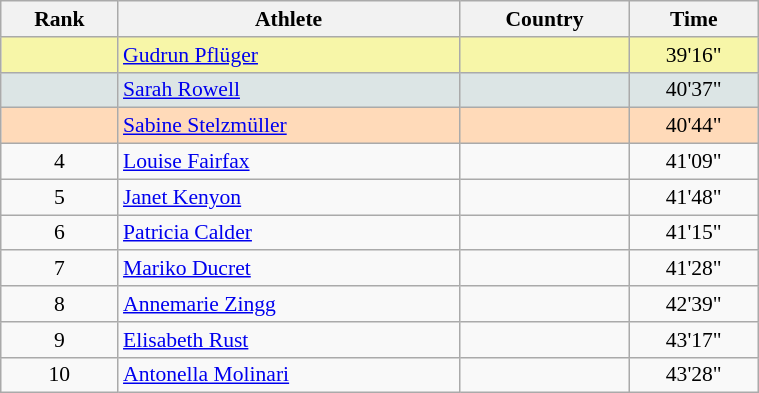<table class="wikitable" width=40% style="font-size:90%; text-align:center;">
<tr>
<th>Rank</th>
<th>Athlete</th>
<th>Country</th>
<th>Time</th>
</tr>
<tr bgcolor="#F7F6A8">
<td></td>
<td align=left><a href='#'>Gudrun Pflüger</a></td>
<td align=left></td>
<td>39'16"</td>
</tr>
<tr bgcolor="#DCE5E5">
<td></td>
<td align=left><a href='#'>Sarah Rowell</a></td>
<td align=left></td>
<td>40'37"</td>
</tr>
<tr bgcolor="#FFDAB9">
<td></td>
<td align=left><a href='#'>Sabine Stelzmüller</a></td>
<td align=left></td>
<td>40'44"</td>
</tr>
<tr>
<td>4</td>
<td align=left><a href='#'>Louise Fairfax</a></td>
<td align=left></td>
<td>41'09"</td>
</tr>
<tr>
<td>5</td>
<td align=left><a href='#'>Janet Kenyon</a></td>
<td align=left></td>
<td>41'48"</td>
</tr>
<tr>
<td>6</td>
<td align=left><a href='#'>Patricia Calder</a></td>
<td align=left></td>
<td>41'15"</td>
</tr>
<tr>
<td>7</td>
<td align=left><a href='#'>Mariko Ducret</a></td>
<td align=left></td>
<td>41'28"</td>
</tr>
<tr>
<td>8</td>
<td align=left><a href='#'>Annemarie Zingg</a></td>
<td align=left></td>
<td>42'39"</td>
</tr>
<tr>
<td>9</td>
<td align=left><a href='#'>Elisabeth Rust</a></td>
<td align=left></td>
<td>43'17"</td>
</tr>
<tr>
<td>10</td>
<td align=left><a href='#'>Antonella Molinari</a></td>
<td align=left></td>
<td>43'28"</td>
</tr>
</table>
